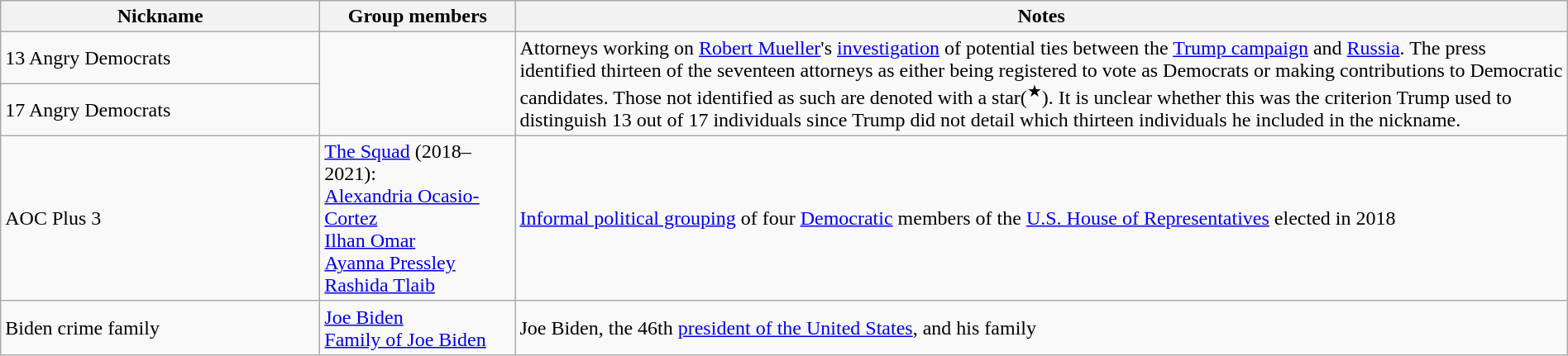<table class="wikitable sortable" style="width:100%;">
<tr>
<th style="width:250px">Nickname</th>
<th style="width:150px">Group members</th>
<th class="unsortable">Notes</th>
</tr>
<tr id="13 Angry Democrats">
<td>13 Angry Democrats</td>
<td data-sort-value="Ahmad, Zainab" rowspan="2"><small></small></td>
<td rowspan="2">Attorneys working on <a href='#'>Robert Mueller</a>'s <a href='#'>investigation</a> of potential ties between the <a href='#'>Trump campaign</a> and <a href='#'>Russia</a>. The press identified thirteen of the seventeen attorneys as either being registered to vote as Democrats or making contributions to Democratic candidates. Those not identified as such are denoted with a star(<sup>★</sup>). It is unclear whether this was the criterion Trump used to distinguish 13 out of 17 individuals since Trump did not detail which thirteen individuals he included in the nickname.</td>
</tr>
<tr id="17 Angry Democrats">
<td>17 Angry Democrats</td>
</tr>
<tr id="AOC Plus 3">
<td>AOC Plus 3</td>
<td><a href='#'>The Squad</a> (2018–2021): <br> <a href='#'>Alexandria Ocasio-Cortez</a><br><a href='#'>Ilhan Omar</a><br><a href='#'>Ayanna Pressley</a><br><a href='#'>Rashida Tlaib</a></td>
<td><a href='#'>Informal political grouping</a> of four <a href='#'>Democratic</a> members of the <a href='#'>U.S. House of Representatives</a> elected in 2018</td>
</tr>
<tr>
<td>Biden crime family</td>
<td><a href='#'>Joe Biden</a><br><a href='#'>Family of Joe Biden</a></td>
<td>Joe Biden, the 46th <a href='#'>president of the United States</a>, and his family</td>
</tr>
</table>
